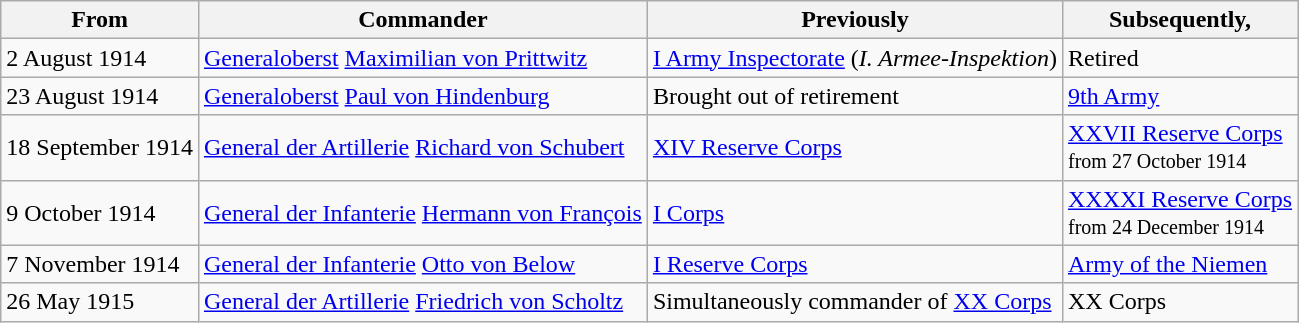<table class="wikitable">
<tr>
<th>From</th>
<th>Commander</th>
<th>Previously</th>
<th>Subsequently,</th>
</tr>
<tr>
<td>2 August 1914</td>
<td><a href='#'>Generaloberst</a> <a href='#'>Maximilian von Prittwitz</a></td>
<td><a href='#'>I Army Inspectorate</a> (<em>I. Armee-Inspektion</em>)</td>
<td>Retired</td>
</tr>
<tr>
<td>23 August 1914</td>
<td><a href='#'>Generaloberst</a> <a href='#'>Paul von Hindenburg</a></td>
<td>Brought out of retirement</td>
<td><a href='#'>9th Army</a></td>
</tr>
<tr>
<td>18 September 1914</td>
<td><a href='#'>General der Artillerie</a> <a href='#'>Richard von Schubert</a></td>
<td><a href='#'>XIV Reserve Corps</a></td>
<td><a href='#'>XXVII Reserve Corps</a><br><small>from 27 October 1914</small></td>
</tr>
<tr>
<td>9 October 1914</td>
<td><a href='#'>General der Infanterie</a> <a href='#'>Hermann von François</a></td>
<td><a href='#'>I Corps</a></td>
<td><a href='#'>XXXXI Reserve Corps</a><br><small>from 24 December 1914</small></td>
</tr>
<tr>
<td>7 November 1914</td>
<td><a href='#'>General der Infanterie</a> <a href='#'>Otto von Below</a></td>
<td><a href='#'>I Reserve Corps</a></td>
<td><a href='#'>Army of the Niemen</a></td>
</tr>
<tr>
<td>26 May 1915</td>
<td><a href='#'>General der Artillerie</a> <a href='#'>Friedrich von Scholtz</a></td>
<td>Simultaneously commander of <a href='#'>XX Corps</a></td>
<td>XX Corps</td>
</tr>
</table>
